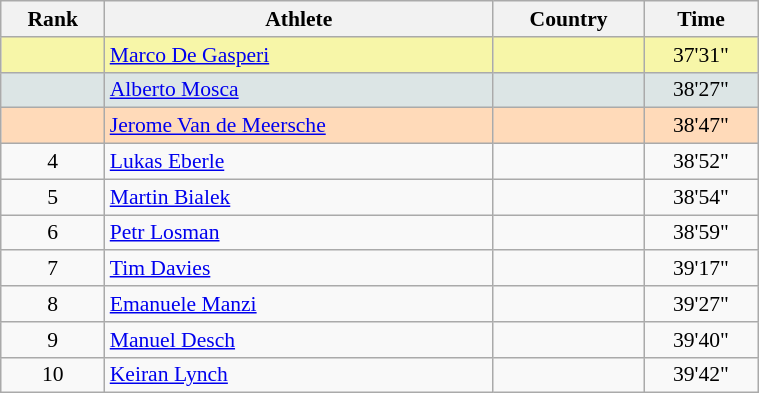<table class="wikitable" width=40% style="font-size:90%; text-align:center;">
<tr>
<th>Rank</th>
<th>Athlete</th>
<th>Country</th>
<th>Time</th>
</tr>
<tr bgcolor="#F7F6A8">
<td></td>
<td align=left><a href='#'>Marco De Gasperi</a></td>
<td align=left></td>
<td>37'31"</td>
</tr>
<tr bgcolor="#DCE5E5">
<td></td>
<td align=left><a href='#'>Alberto Mosca</a></td>
<td align=left></td>
<td>38'27"</td>
</tr>
<tr bgcolor="#FFDAB9">
<td></td>
<td align=left><a href='#'>Jerome Van de Meersche</a></td>
<td align=left></td>
<td>38'47"</td>
</tr>
<tr>
<td>4</td>
<td align=left><a href='#'>Lukas Eberle</a></td>
<td align=left></td>
<td>38'52"</td>
</tr>
<tr>
<td>5</td>
<td align=left><a href='#'>Martin Bialek</a></td>
<td align=left></td>
<td>38'54"</td>
</tr>
<tr>
<td>6</td>
<td align=left><a href='#'>Petr Losman</a></td>
<td align=left></td>
<td>38'59"</td>
</tr>
<tr>
<td>7</td>
<td align=left><a href='#'>Tim Davies</a></td>
<td align=left></td>
<td>39'17"</td>
</tr>
<tr>
<td>8</td>
<td align=left><a href='#'>Emanuele Manzi</a></td>
<td align=left></td>
<td>39'27"</td>
</tr>
<tr>
<td>9</td>
<td align=left><a href='#'>Manuel Desch</a></td>
<td align=left></td>
<td>39'40"</td>
</tr>
<tr>
<td>10</td>
<td align=left><a href='#'>Keiran Lynch</a></td>
<td align=left></td>
<td>39'42"</td>
</tr>
</table>
